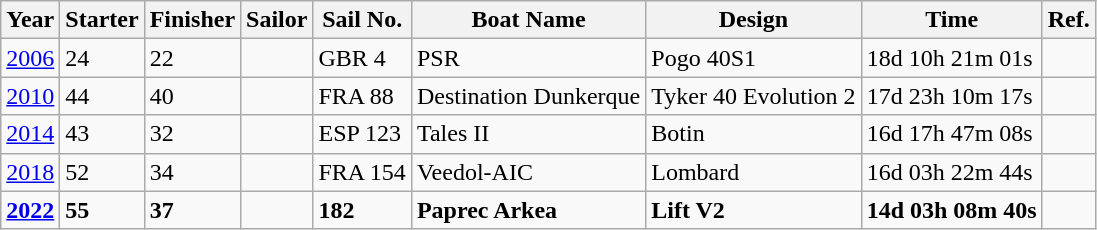<table class="wikitable">
<tr>
<th>Year</th>
<th>Starter</th>
<th>Finisher</th>
<th>Sailor</th>
<th>Sail No.</th>
<th>Boat Name</th>
<th>Design</th>
<th>Time</th>
<th>Ref.</th>
</tr>
<tr>
<td><a href='#'>2006</a></td>
<td>24</td>
<td>22</td>
<td></td>
<td>GBR 4</td>
<td>PSR</td>
<td>Pogo 40S1</td>
<td>18d 10h 21m 01s</td>
<td></td>
</tr>
<tr>
<td><a href='#'>2010</a></td>
<td>44</td>
<td>40</td>
<td></td>
<td>FRA 88</td>
<td>Destination Dunkerque</td>
<td>Tyker 40 Evolution 2</td>
<td>17d 23h 10m 17s</td>
<td></td>
</tr>
<tr>
<td><a href='#'>2014</a></td>
<td>43</td>
<td>32</td>
<td></td>
<td>ESP 123</td>
<td>Tales II</td>
<td>Botin</td>
<td>16d 17h 47m 08s</td>
<td></td>
</tr>
<tr>
<td><a href='#'>2018</a></td>
<td>52</td>
<td>34</td>
<td></td>
<td>FRA 154</td>
<td>Veedol-AIC</td>
<td>Lombard</td>
<td>16d 03h 22m 44s</td>
<td></td>
</tr>
<tr>
<td><strong><a href='#'>2022</a></strong></td>
<td><strong>55</strong></td>
<td><strong>37</strong></td>
<td><strong></strong></td>
<td><strong>182</strong></td>
<td><strong>Paprec Arkea</strong></td>
<td><strong>Lift V2</strong></td>
<td><strong>14d 03h 08m 40s</strong></td>
<td></td>
</tr>
</table>
